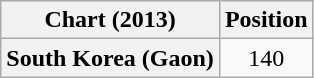<table class="wikitable plainrowheaders" style="text-align:center">
<tr>
<th scope="col">Chart (2013)</th>
<th scope="col">Position</th>
</tr>
<tr>
<th scope="row">South Korea (Gaon)</th>
<td>140</td>
</tr>
</table>
